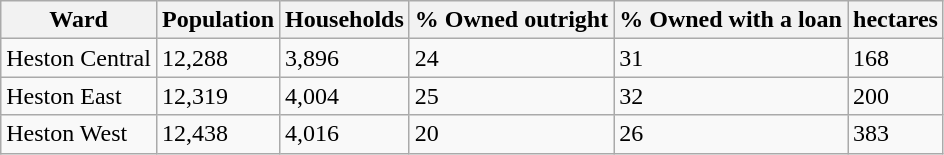<table class="wikitable">
<tr>
<th>Ward</th>
<th>Population</th>
<th>Households</th>
<th>% Owned outright</th>
<th>% Owned with a loan</th>
<th>hectares</th>
</tr>
<tr>
<td>Heston Central</td>
<td>12,288</td>
<td>3,896</td>
<td>24</td>
<td>31</td>
<td>168</td>
</tr>
<tr>
<td>Heston East</td>
<td>12,319</td>
<td>4,004</td>
<td>25</td>
<td>32</td>
<td>200</td>
</tr>
<tr>
<td>Heston West</td>
<td>12,438</td>
<td>4,016</td>
<td>20</td>
<td>26</td>
<td>383</td>
</tr>
</table>
